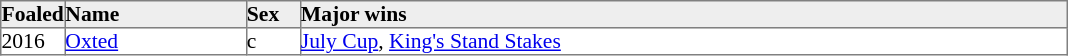<table border="1" cellpadding="0" style="border-collapse: collapse; font-size:90%">
<tr bgcolor="#eeeeee">
<td width="35px"><strong>Foaled</strong></td>
<td width="120px"><strong>Name</strong></td>
<td width="35px"><strong>Sex</strong></td>
<td width="510px"><strong>Major wins</strong></td>
</tr>
<tr>
<td>2016</td>
<td><a href='#'>Oxted</a></td>
<td>c</td>
<td><a href='#'>July Cup</a>, <a href='#'>King's Stand Stakes</a></td>
</tr>
</table>
